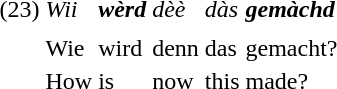<table>
<tr>
<td>(23)</td>
<td><em>Wii</em></td>
<td><strong><em>wèrd</em></strong></td>
<td><em>dèè</em></td>
<td><em>dàs</em></td>
<td><strong><em>gemàchd</em></strong></td>
</tr>
<tr>
<td></td>
<td></td>
<td></td>
<td></td>
<td></td>
<td></td>
</tr>
<tr>
<td></td>
<td>Wie</td>
<td>wird</td>
<td>denn</td>
<td>das</td>
<td>gemacht?</td>
</tr>
<tr>
<td></td>
<td>How</td>
<td>is</td>
<td>now</td>
<td>this</td>
<td>made?</td>
</tr>
</table>
